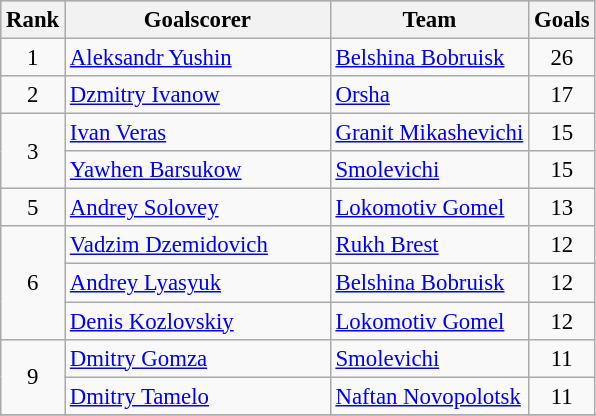<table class="wikitable" style="font-size: 95%;">
<tr bgcolor="#CCCCCC" align="center">
<th>Rank</th>
<th width=170>Goalscorer</th>
<th>Team</th>
<th>Goals</th>
</tr>
<tr>
<td align="center">1</td>
<td> <a href='#'>Aleksandr Yushin</a></td>
<td><a href='#'>Belshina Bobruisk</a></td>
<td align="center">26</td>
</tr>
<tr>
<td align="center">2</td>
<td> <a href='#'>Dzmitry Ivanow</a></td>
<td><a href='#'>Orsha</a></td>
<td align="center">17</td>
</tr>
<tr>
<td align="center" rowspan="2">3</td>
<td> <a href='#'>Ivan Veras</a></td>
<td><a href='#'>Granit Mikashevichi</a></td>
<td align="center">15</td>
</tr>
<tr>
<td> <a href='#'>Yawhen Barsukow</a></td>
<td><a href='#'>Smolevichi</a></td>
<td align="center">15</td>
</tr>
<tr>
<td align="center">5</td>
<td> <a href='#'>Andrey Solovey</a></td>
<td><a href='#'>Lokomotiv Gomel</a></td>
<td align="center">13</td>
</tr>
<tr>
<td align="center" rowspan="3">6</td>
<td> <a href='#'>Vadzim Dzemidovich</a></td>
<td><a href='#'>Rukh Brest</a></td>
<td align="center">12</td>
</tr>
<tr>
<td> <a href='#'>Andrey Lyasyuk</a></td>
<td><a href='#'>Belshina Bobruisk</a></td>
<td align="center">12</td>
</tr>
<tr>
<td> <a href='#'>Denis Kozlovskiy</a></td>
<td><a href='#'>Lokomotiv Gomel</a></td>
<td align="center">12</td>
</tr>
<tr>
<td align="center" rowspan="2">9</td>
<td> <a href='#'>Dmitry Gomza</a></td>
<td><a href='#'>Smolevichi</a></td>
<td align="center">11</td>
</tr>
<tr>
<td> <a href='#'>Dmitry Tamelo</a></td>
<td><a href='#'>Naftan Novopolotsk</a></td>
<td align="center">11</td>
</tr>
<tr>
</tr>
</table>
